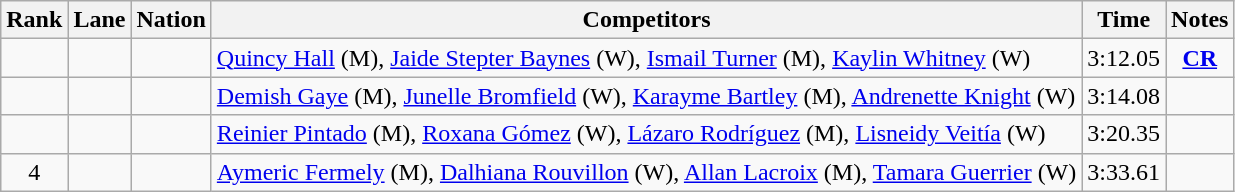<table class="wikitable sortable" style="text-align:center">
<tr>
<th>Rank</th>
<th>Lane</th>
<th>Nation</th>
<th>Competitors</th>
<th>Time</th>
<th>Notes</th>
</tr>
<tr>
<td></td>
<td></td>
<td align=left></td>
<td align=left><a href='#'>Quincy Hall</a> (M), <a href='#'>Jaide Stepter Baynes</a> (W), <a href='#'>Ismail Turner</a> (M), <a href='#'>Kaylin Whitney</a> (W)</td>
<td>3:12.05</td>
<td><strong><a href='#'>CR</a></strong></td>
</tr>
<tr>
<td></td>
<td></td>
<td align=left></td>
<td align=left><a href='#'>Demish Gaye</a> (M), <a href='#'>Junelle Bromfield</a> (W), <a href='#'>Karayme Bartley</a> (M), <a href='#'>Andrenette Knight</a> (W)</td>
<td>3:14.08</td>
<td></td>
</tr>
<tr>
<td></td>
<td></td>
<td align=left></td>
<td align=left><a href='#'>Reinier Pintado</a> (M), <a href='#'>Roxana Gómez</a> (W), <a href='#'>Lázaro Rodríguez</a> (M), <a href='#'>Lisneidy Veitía</a> (W)</td>
<td>3:20.35</td>
<td></td>
</tr>
<tr>
<td>4</td>
<td></td>
<td align=left></td>
<td align=left><a href='#'>Aymeric Fermely</a> (M), <a href='#'>Dalhiana Rouvillon</a> (W), <a href='#'>Allan Lacroix</a> (M), <a href='#'>Tamara Guerrier</a> (W)</td>
<td>3:33.61</td>
<td></td>
</tr>
</table>
